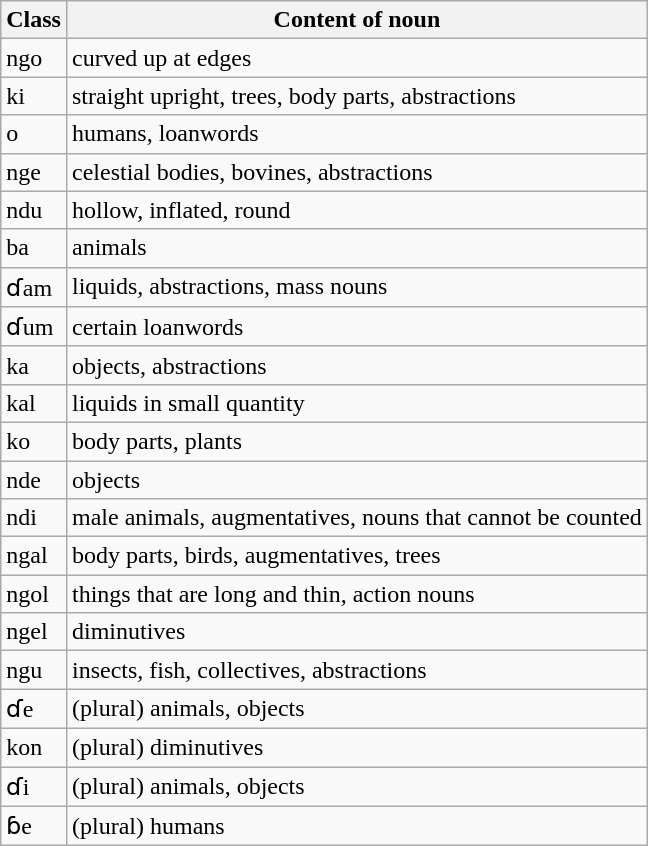<table class="wikitable">
<tr>
<th>Class</th>
<th>Content of noun</th>
</tr>
<tr>
<td>ngo</td>
<td>curved up at edges</td>
</tr>
<tr>
<td>ki</td>
<td>straight upright, trees, body parts, abstractions</td>
</tr>
<tr>
<td>o</td>
<td>humans, loanwords</td>
</tr>
<tr>
<td>nge</td>
<td>celestial bodies, bovines, abstractions</td>
</tr>
<tr>
<td>ndu</td>
<td>hollow, inflated, round</td>
</tr>
<tr>
<td>ba</td>
<td>animals</td>
</tr>
<tr>
<td>ɗam</td>
<td>liquids, abstractions, mass nouns</td>
</tr>
<tr>
<td>ɗum</td>
<td>certain loanwords</td>
</tr>
<tr>
<td>ka</td>
<td>objects, abstractions</td>
</tr>
<tr>
<td>kal</td>
<td>liquids in small quantity</td>
</tr>
<tr>
<td>ko</td>
<td>body parts, plants</td>
</tr>
<tr>
<td>nde</td>
<td>objects</td>
</tr>
<tr>
<td>ndi</td>
<td>male animals, augmentatives, nouns that cannot be counted</td>
</tr>
<tr>
<td>ngal</td>
<td>body parts, birds, augmentatives, trees</td>
</tr>
<tr>
<td>ngol</td>
<td>things that are long and thin, action nouns</td>
</tr>
<tr>
<td>ngel</td>
<td>diminutives</td>
</tr>
<tr>
<td>ngu</td>
<td>insects, fish, collectives, abstractions</td>
</tr>
<tr>
<td>ɗe</td>
<td>(plural) animals, objects</td>
</tr>
<tr>
<td>kon</td>
<td>(plural) diminutives</td>
</tr>
<tr>
<td>ɗi</td>
<td>(plural) animals, objects</td>
</tr>
<tr>
<td>ɓe</td>
<td>(plural) humans</td>
</tr>
</table>
